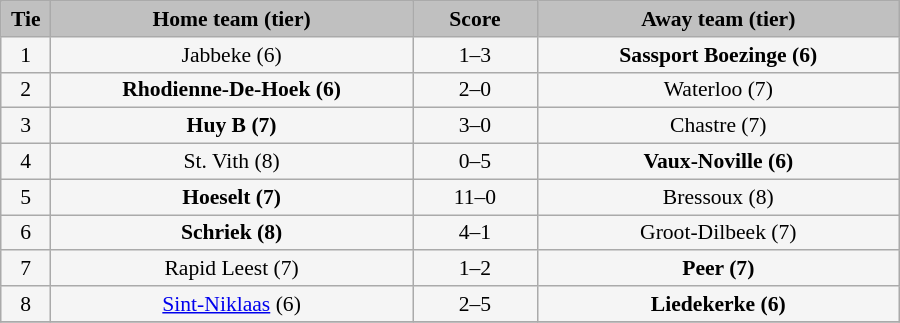<table class="wikitable" style="width: 600px; background:WhiteSmoke; text-align:center; font-size:90%">
<tr>
<td scope="col" style="width:  5.00%; background:silver;"><strong>Tie</strong></td>
<td scope="col" style="width: 36.25%; background:silver;"><strong>Home team (tier)</strong></td>
<td scope="col" style="width: 12.50%; background:silver;"><strong>Score</strong></td>
<td scope="col" style="width: 36.25%; background:silver;"><strong>Away team (tier)</strong></td>
</tr>
<tr>
<td>1</td>
<td>Jabbeke (6)</td>
<td>1–3</td>
<td><strong>Sassport Boezinge (6)</strong></td>
</tr>
<tr>
<td>2</td>
<td><strong>Rhodienne-De-Hoek (6)</strong></td>
<td>2–0</td>
<td>Waterloo (7)</td>
</tr>
<tr>
<td>3</td>
<td><strong>Huy B (7)</strong></td>
<td>3–0</td>
<td>Chastre (7)</td>
</tr>
<tr>
<td>4</td>
<td>St. Vith (8)</td>
<td>0–5</td>
<td><strong>Vaux-Noville (6)</strong></td>
</tr>
<tr>
<td>5</td>
<td><strong>Hoeselt (7)</strong></td>
<td>11–0</td>
<td>Bressoux (8)</td>
</tr>
<tr>
<td>6</td>
<td><strong>Schriek (8)</strong></td>
<td>4–1</td>
<td>Groot-Dilbeek (7)</td>
</tr>
<tr>
<td>7</td>
<td>Rapid Leest (7)</td>
<td>1–2</td>
<td><strong>Peer (7)</strong></td>
</tr>
<tr>
<td>8</td>
<td><a href='#'>Sint-Niklaas</a> (6)</td>
<td>2–5</td>
<td><strong>Liedekerke (6)</strong></td>
</tr>
<tr>
</tr>
</table>
